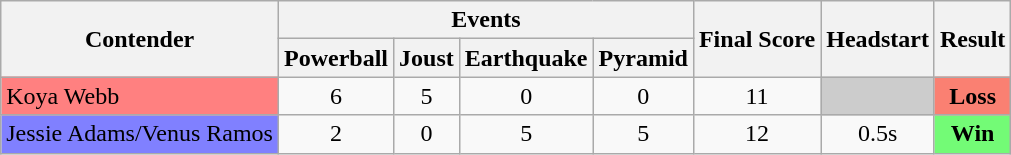<table class="wikitable" style="text-align:center;">
<tr>
<th rowspan=2>Contender</th>
<th colspan=4>Events</th>
<th rowspan=2>Final Score</th>
<th rowspan=2>Headstart</th>
<th rowspan=2>Result</th>
</tr>
<tr>
<th>Powerball</th>
<th>Joust</th>
<th>Earthquake</th>
<th>Pyramid</th>
</tr>
<tr>
<td bgcolor=#ff8080 style="text-align:left;">Koya Webb</td>
<td>6</td>
<td>5</td>
<td>0</td>
<td>0</td>
<td>11</td>
<td style="background:#ccc"></td>
<td style="text-align:center; background:salmon;"><strong>Loss</strong></td>
</tr>
<tr>
<td bgcolor=#8080ff>Jessie Adams/Venus Ramos</td>
<td>2</td>
<td>0</td>
<td>5</td>
<td>5</td>
<td>12</td>
<td>0.5s</td>
<td style="text-align:center; background:#73fb76;"><strong>Win</strong></td>
</tr>
</table>
